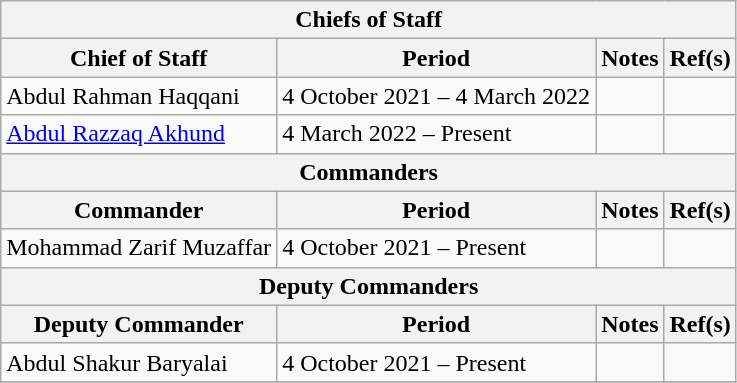<table class="wikitable">
<tr>
<th colspan="4">Chiefs of Staff</th>
</tr>
<tr>
<th>Chief of Staff</th>
<th>Period</th>
<th>Notes</th>
<th>Ref(s)</th>
</tr>
<tr>
<td>Abdul Rahman Haqqani</td>
<td>4 October 2021 – 4 March 2022</td>
<td></td>
<td></td>
</tr>
<tr>
<td><a href='#'>Abdul Razzaq Akhund</a></td>
<td>4 March 2022 – Present</td>
<td></td>
<td></td>
</tr>
<tr>
<th colspan="4">Commanders</th>
</tr>
<tr>
<th>Commander</th>
<th>Period</th>
<th>Notes</th>
<th>Ref(s)</th>
</tr>
<tr>
<td>Mohammad Zarif Muzaffar</td>
<td>4 October 2021 – Present</td>
<td></td>
<td></td>
</tr>
<tr>
<th colspan="4">Deputy Commanders</th>
</tr>
<tr>
<th>Deputy Commander</th>
<th>Period</th>
<th>Notes</th>
<th>Ref(s)</th>
</tr>
<tr>
<td>Abdul Shakur Baryalai</td>
<td>4 October 2021 – Present</td>
<td></td>
<td></td>
</tr>
<tr>
</tr>
</table>
